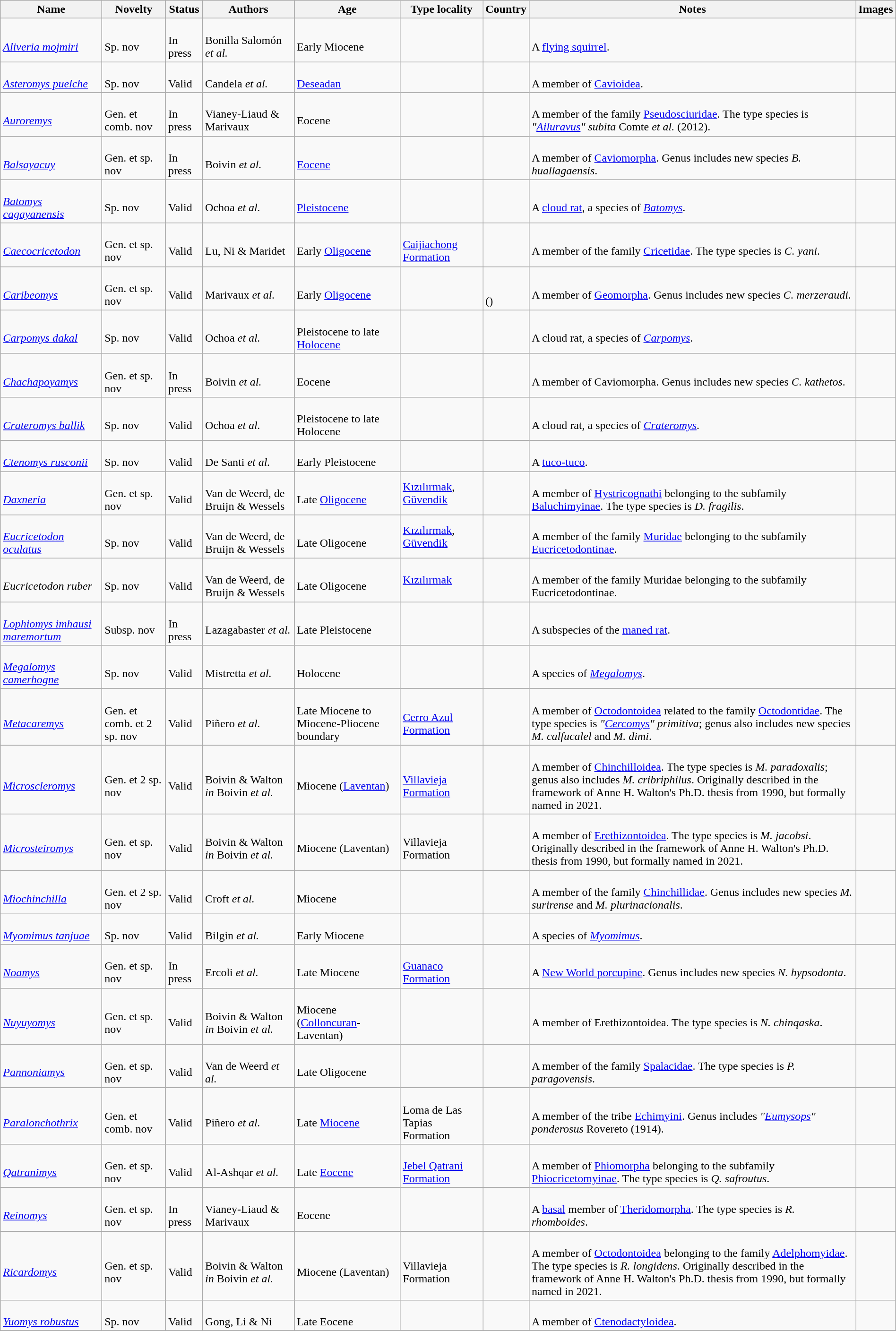<table class="wikitable sortable" align="center" width="100%">
<tr>
<th>Name</th>
<th>Novelty</th>
<th>Status</th>
<th>Authors</th>
<th>Age</th>
<th>Type locality</th>
<th>Country</th>
<th>Notes</th>
<th>Images</th>
</tr>
<tr>
<td><br><em><a href='#'>Aliveria mojmiri</a></em></td>
<td><br>Sp. nov</td>
<td><br>In press</td>
<td><br>Bonilla Salomón <em>et al.</em></td>
<td><br>Early Miocene</td>
<td></td>
<td><br></td>
<td><br>A <a href='#'>flying squirrel</a>.</td>
<td></td>
</tr>
<tr>
<td><br><em><a href='#'>Asteromys puelche</a></em></td>
<td><br>Sp. nov</td>
<td><br>Valid</td>
<td><br>Candela <em>et al.</em></td>
<td><br><a href='#'>Deseadan</a></td>
<td></td>
<td><br></td>
<td><br>A member of <a href='#'>Cavioidea</a>.</td>
<td></td>
</tr>
<tr>
<td><br><em><a href='#'>Auroremys</a></em></td>
<td><br>Gen. et comb. nov</td>
<td><br>In press</td>
<td><br>Vianey-Liaud & Marivaux</td>
<td><br>Eocene</td>
<td></td>
<td><br></td>
<td><br>A member of the family <a href='#'>Pseudosciuridae</a>. The type species is <em>"<a href='#'>Ailuravus</a>" subita</em> Comte <em>et al.</em> (2012).</td>
<td></td>
</tr>
<tr>
<td><br><em><a href='#'>Balsayacuy</a></em></td>
<td><br>Gen. et sp. nov</td>
<td><br>In press</td>
<td><br>Boivin <em>et al.</em></td>
<td><br><a href='#'>Eocene</a></td>
<td></td>
<td><br></td>
<td><br>A member of <a href='#'>Caviomorpha</a>. Genus includes new species <em>B. huallagaensis</em>.</td>
<td></td>
</tr>
<tr>
<td><br><em><a href='#'>Batomys cagayanensis</a></em></td>
<td><br>Sp. nov</td>
<td><br>Valid</td>
<td><br>Ochoa <em>et al.</em></td>
<td><br><a href='#'>Pleistocene</a></td>
<td></td>
<td><br></td>
<td><br>A <a href='#'>cloud rat</a>, a species of <em><a href='#'>Batomys</a></em>.</td>
<td></td>
</tr>
<tr>
<td><br><em><a href='#'>Caecocricetodon</a></em></td>
<td><br>Gen. et sp. nov</td>
<td><br>Valid</td>
<td><br>Lu, Ni & Maridet</td>
<td><br>Early <a href='#'>Oligocene</a></td>
<td><br><a href='#'>Caijiachong Formation</a></td>
<td><br></td>
<td><br>A member of the family <a href='#'>Cricetidae</a>. The type species is <em>C. yani</em>.</td>
<td></td>
</tr>
<tr>
<td><br><em><a href='#'>Caribeomys</a></em></td>
<td><br>Gen. et sp. nov</td>
<td><br>Valid</td>
<td><br>Marivaux <em>et al.</em></td>
<td><br>Early <a href='#'>Oligocene</a></td>
<td></td>
<td><br><br>()</td>
<td><br>A member of <a href='#'>Geomorpha</a>. Genus includes new species <em>C. merzeraudi</em>.</td>
<td></td>
</tr>
<tr>
<td><br><em><a href='#'>Carpomys dakal</a></em></td>
<td><br>Sp. nov</td>
<td><br>Valid</td>
<td><br>Ochoa <em>et al.</em></td>
<td><br>Pleistocene to late <a href='#'>Holocene</a></td>
<td></td>
<td><br></td>
<td><br>A cloud rat, a species of <em><a href='#'>Carpomys</a></em>.</td>
<td></td>
</tr>
<tr>
<td><br><em><a href='#'>Chachapoyamys</a></em></td>
<td><br>Gen. et sp. nov</td>
<td><br>In press</td>
<td><br>Boivin <em>et al.</em></td>
<td><br>Eocene</td>
<td></td>
<td><br></td>
<td><br>A member of Caviomorpha. Genus includes new species <em>C. kathetos</em>.</td>
<td></td>
</tr>
<tr>
<td><br><em><a href='#'>Crateromys ballik</a></em></td>
<td><br>Sp. nov</td>
<td><br>Valid</td>
<td><br>Ochoa <em>et al.</em></td>
<td><br>Pleistocene to late Holocene</td>
<td></td>
<td><br></td>
<td><br>A cloud rat, a species of <em><a href='#'>Crateromys</a></em>.</td>
<td></td>
</tr>
<tr>
<td><br><em><a href='#'>Ctenomys rusconii</a></em></td>
<td><br>Sp. nov</td>
<td><br>Valid</td>
<td><br>De Santi <em>et al.</em></td>
<td><br>Early Pleistocene</td>
<td></td>
<td><br></td>
<td><br>A <a href='#'>tuco-tuco</a>.</td>
<td></td>
</tr>
<tr>
<td><br><em><a href='#'>Daxneria</a></em></td>
<td><br>Gen. et sp. nov</td>
<td><br>Valid</td>
<td><br>Van de Weerd, de Bruijn & Wessels</td>
<td><br>Late <a href='#'>Oligocene</a></td>
<td><a href='#'>Kızılırmak</a>, <a href='#'>Güvendik</a></td>
<td><br></td>
<td><br>A member of <a href='#'>Hystricognathi</a> belonging to the subfamily <a href='#'>Baluchimyinae</a>. The type species is <em>D. fragilis</em>.</td>
<td></td>
</tr>
<tr>
<td><br><em><a href='#'>Eucricetodon oculatus</a></em></td>
<td><br>Sp. nov</td>
<td><br>Valid</td>
<td><br>Van de Weerd, de Bruijn & Wessels</td>
<td><br>Late Oligocene</td>
<td><a href='#'>Kızılırmak</a>, <a href='#'>Güvendik</a></td>
<td><br></td>
<td><br>A member of the family <a href='#'>Muridae</a> belonging to the subfamily <a href='#'>Eucricetodontinae</a>.</td>
<td></td>
</tr>
<tr>
<td><br><em>Eucricetodon ruber</em></td>
<td><br>Sp. nov</td>
<td><br>Valid</td>
<td><br>Van de Weerd, de Bruijn & Wessels</td>
<td><br>Late Oligocene</td>
<td><a href='#'>Kızılırmak</a></td>
<td><br></td>
<td><br>A member of the family Muridae belonging to the subfamily Eucricetodontinae.</td>
<td></td>
</tr>
<tr>
<td><br><em><a href='#'>Lophiomys imhausi maremortum</a></em></td>
<td><br>Subsp. nov</td>
<td><br>In press</td>
<td><br>Lazagabaster <em>et al.</em></td>
<td><br>Late Pleistocene</td>
<td></td>
<td><br></td>
<td><br>A subspecies of the <a href='#'>maned rat</a>.</td>
<td></td>
</tr>
<tr>
<td><br><em><a href='#'>Megalomys camerhogne</a></em></td>
<td><br>Sp. nov</td>
<td><br>Valid</td>
<td><br>Mistretta <em>et al.</em></td>
<td><br>Holocene</td>
<td></td>
<td><br></td>
<td><br>A species of <em><a href='#'>Megalomys</a></em>.</td>
<td></td>
</tr>
<tr>
<td><br><em><a href='#'>Metacaremys</a></em></td>
<td><br>Gen. et comb. et 2 sp. nov</td>
<td><br>Valid</td>
<td><br>Piñero <em>et al.</em></td>
<td><br>Late Miocene to Miocene-Pliocene boundary</td>
<td><br><a href='#'>Cerro Azul Formation</a></td>
<td><br><br>
</td>
<td><br>A member of <a href='#'>Octodontoidea</a> related to the family <a href='#'>Octodontidae</a>. The type species is <em>"<a href='#'>Cercomys</a>" primitiva</em>; genus also includes new species <em>M. calfucalel</em> and <em>M. dimi</em>.</td>
<td></td>
</tr>
<tr>
<td><br><em><a href='#'>Microscleromys</a></em></td>
<td><br>Gen. et 2 sp. nov</td>
<td><br>Valid</td>
<td><br>Boivin & Walton <em>in</em> Boivin <em>et al.</em></td>
<td><br>Miocene (<a href='#'>Laventan</a>)</td>
<td><br><a href='#'>Villavieja Formation</a></td>
<td><br><br>
</td>
<td><br>A member of <a href='#'>Chinchilloidea</a>. The type species is <em>M. paradoxalis</em>; genus also includes <em>M. cribriphilus</em>. Originally described in the framework of Anne H. Walton's Ph.D. thesis from 1990, but formally named in 2021.</td>
<td></td>
</tr>
<tr>
<td><br><em><a href='#'>Microsteiromys</a></em></td>
<td><br>Gen. et sp. nov</td>
<td><br>Valid</td>
<td><br>Boivin & Walton <em>in</em> Boivin <em>et al.</em></td>
<td><br>Miocene (Laventan)</td>
<td><br>Villavieja Formation</td>
<td><br></td>
<td><br>A member of <a href='#'>Erethizontoidea</a>. The type species is <em>M. jacobsi</em>. Originally described in the framework of Anne H. Walton's Ph.D. thesis from 1990, but formally named in 2021.</td>
<td></td>
</tr>
<tr>
<td><br><em><a href='#'>Miochinchilla</a></em></td>
<td><br>Gen. et 2 sp. nov</td>
<td><br>Valid</td>
<td><br>Croft <em>et al.</em></td>
<td><br>Miocene</td>
<td></td>
<td><br><br>
</td>
<td><br>A member of the family <a href='#'>Chinchillidae</a>. Genus includes new species <em>M. surirense</em> and <em>M. plurinacionalis</em>.</td>
<td></td>
</tr>
<tr>
<td><br><em><a href='#'>Myomimus tanjuae</a></em></td>
<td><br>Sp. nov</td>
<td><br>Valid</td>
<td><br>Bilgin <em>et al.</em></td>
<td><br>Early Miocene</td>
<td></td>
<td><br></td>
<td><br>A species of <em><a href='#'>Myomimus</a></em>.</td>
<td></td>
</tr>
<tr>
<td><br><em><a href='#'>Noamys</a></em></td>
<td><br>Gen. et sp. nov</td>
<td><br>In press</td>
<td><br>Ercoli <em>et al.</em></td>
<td><br>Late Miocene</td>
<td><br><a href='#'>Guanaco Formation</a></td>
<td><br></td>
<td><br>A <a href='#'>New World porcupine</a>. Genus includes new species <em>N. hypsodonta</em>.</td>
<td></td>
</tr>
<tr>
<td><br><em><a href='#'>Nuyuyomys</a></em></td>
<td><br>Gen. et sp. nov</td>
<td><br>Valid</td>
<td><br>Boivin & Walton <em>in</em> Boivin <em>et al.</em></td>
<td><br>Miocene (<a href='#'>Colloncuran</a>-Laventan)</td>
<td></td>
<td><br></td>
<td><br>A member of Erethizontoidea. The type species is <em>N. chinqaska</em>.</td>
<td></td>
</tr>
<tr>
<td><br><em><a href='#'>Pannoniamys</a></em></td>
<td><br>Gen. et sp. nov</td>
<td><br>Valid</td>
<td><br>Van de Weerd <em>et al.</em></td>
<td><br>Late Oligocene</td>
<td></td>
<td><br></td>
<td><br>A member of the family <a href='#'>Spalacidae</a>. The type species is <em>P. paragovensis</em>.</td>
<td></td>
</tr>
<tr>
<td><br><em><a href='#'>Paralonchothrix</a></em></td>
<td><br>Gen. et comb. nov</td>
<td><br>Valid</td>
<td><br>Piñero <em>et al.</em></td>
<td><br>Late <a href='#'>Miocene</a></td>
<td><br>Loma de Las Tapias Formation</td>
<td><br><br>
</td>
<td><br>A member of the tribe <a href='#'>Echimyini</a>. Genus includes <em>"<a href='#'>Eumysops</a>" ponderosus</em> Rovereto (1914).</td>
<td></td>
</tr>
<tr>
<td><br><em><a href='#'>Qatranimys</a></em></td>
<td><br>Gen. et sp. nov</td>
<td><br>Valid</td>
<td><br>Al-Ashqar <em>et al.</em></td>
<td><br>Late <a href='#'>Eocene</a></td>
<td><br><a href='#'>Jebel Qatrani Formation</a></td>
<td><br></td>
<td><br>A member of <a href='#'>Phiomorpha</a> belonging to the subfamily <a href='#'>Phiocricetomyinae</a>. The type species is <em>Q. safroutus</em>.</td>
<td></td>
</tr>
<tr>
<td><br><em><a href='#'>Reinomys</a></em></td>
<td><br>Gen. et sp. nov</td>
<td><br>In press</td>
<td><br>Vianey-Liaud & Marivaux</td>
<td><br>Eocene</td>
<td></td>
<td><br></td>
<td><br>A <a href='#'>basal</a> member of <a href='#'>Theridomorpha</a>. The type species is <em>R. rhomboides</em>.</td>
<td></td>
</tr>
<tr>
<td><br><em><a href='#'>Ricardomys</a></em></td>
<td><br>Gen. et sp. nov</td>
<td><br>Valid</td>
<td><br>Boivin & Walton <em>in</em> Boivin <em>et al.</em></td>
<td><br>Miocene (Laventan)</td>
<td><br>Villavieja Formation</td>
<td><br><br>
</td>
<td><br>A member of <a href='#'>Octodontoidea</a> belonging to the family <a href='#'>Adelphomyidae</a>. The type species is <em>R. longidens</em>. Originally described in the framework of Anne H. Walton's Ph.D. thesis from 1990, but formally named in 2021.</td>
<td></td>
</tr>
<tr>
<td><br><em><a href='#'>Yuomys robustus</a></em></td>
<td><br>Sp. nov</td>
<td><br>Valid</td>
<td><br>Gong, Li & Ni</td>
<td><br>Late Eocene</td>
<td></td>
<td><br></td>
<td><br>A member of <a href='#'>Ctenodactyloidea</a>.</td>
<td></td>
</tr>
<tr>
</tr>
</table>
